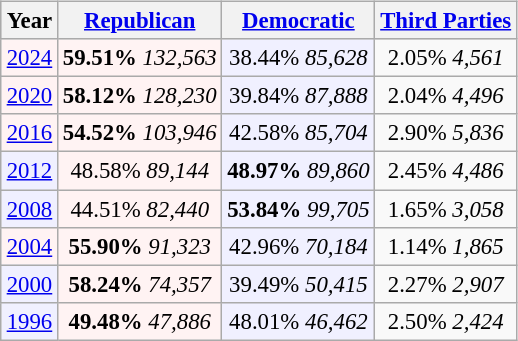<table class="wikitable" style="float:right; font-size:95%;">
<tr bgcolor=lightgrey>
<th>Year</th>
<th><a href='#'>Republican</a></th>
<th><a href='#'>Democratic</a></th>
<th><a href='#'>Third Parties</a></th>
</tr>
<tr>
<td align="center" bgcolor="#fff3f3 "><a href='#'>2024</a></td>
<td align="center" bgcolor="#fff3f3"><strong>59.51%</strong> <em>132,563</em></td>
<td align="center" bgcolor="f0f0ff">38.44% <em>85,628</em></td>
<td align="center">2.05% <em>4,561</em></td>
</tr>
<tr>
<td align="center" bgcolor="#fff3f3 "><a href='#'>2020</a></td>
<td align="center" bgcolor="#fff3f3"><strong>58.12%</strong> <em>128,230</em></td>
<td align="center" bgcolor="f0f0ff">39.84% <em>87,888</em></td>
<td align="center">2.04% <em>4,496</em></td>
</tr>
<tr>
<td align="center" bgcolor="#fff3f3 "><a href='#'>2016</a></td>
<td align="center" bgcolor="#fff3f3"><strong>54.52%</strong> <em>103,946</em></td>
<td align="center" bgcolor="#f0f0ff">42.58% <em>85,704</em></td>
<td align="center">2.90% <em>5,836</em></td>
</tr>
<tr>
<td align="center" bgcolor="#f0f0ff "><a href='#'>2012</a></td>
<td align="center" bgcolor="#fff3f3">48.58% <em>89,144</em></td>
<td align="center" bgcolor="#f0f0ff"><strong>48.97%</strong> <em>89,860</em></td>
<td align="center">2.45% <em>4,486</em></td>
</tr>
<tr>
<td align="center" bgcolor="#f0f0ff "><a href='#'>2008</a></td>
<td align="center" bgcolor="#fff3f3">44.51% <em>82,440</em></td>
<td align="center" bgcolor="#f0f0ff"><strong>53.84%</strong> <em>99,705</em></td>
<td align="center">1.65% <em>3,058</em></td>
</tr>
<tr>
<td align="center" bgcolor="#fff3f3"><a href='#'>2004</a></td>
<td align="center" bgcolor="#fff3f3"><strong>55.90%</strong> <em>91,323</em></td>
<td align="center" bgcolor="#f0f0ff">42.96% <em>70,184</em></td>
<td align="center">1.14% <em>1,865</em></td>
</tr>
<tr>
<td align="center" bgcolor="#f0f0ff"><a href='#'>2000</a></td>
<td align="center" bgcolor="#fff3f3"><strong>58.24%</strong> <em>74,357</em></td>
<td align="center" bgcolor="#f0f0ff">39.49% <em>50,415</em></td>
<td align="center">2.27% <em>2,907</em></td>
</tr>
<tr>
<td align="center" bgcolor="#f0f0ff"><a href='#'>1996</a></td>
<td align="center" bgcolor="#fff3f3"><strong>49.48%</strong> <em>47,886</em></td>
<td align="center" bgcolor="#f0f0ff">48.01% <em>46,462</em></td>
<td align="center">2.50% <em>2,424</em></td>
</tr>
</table>
